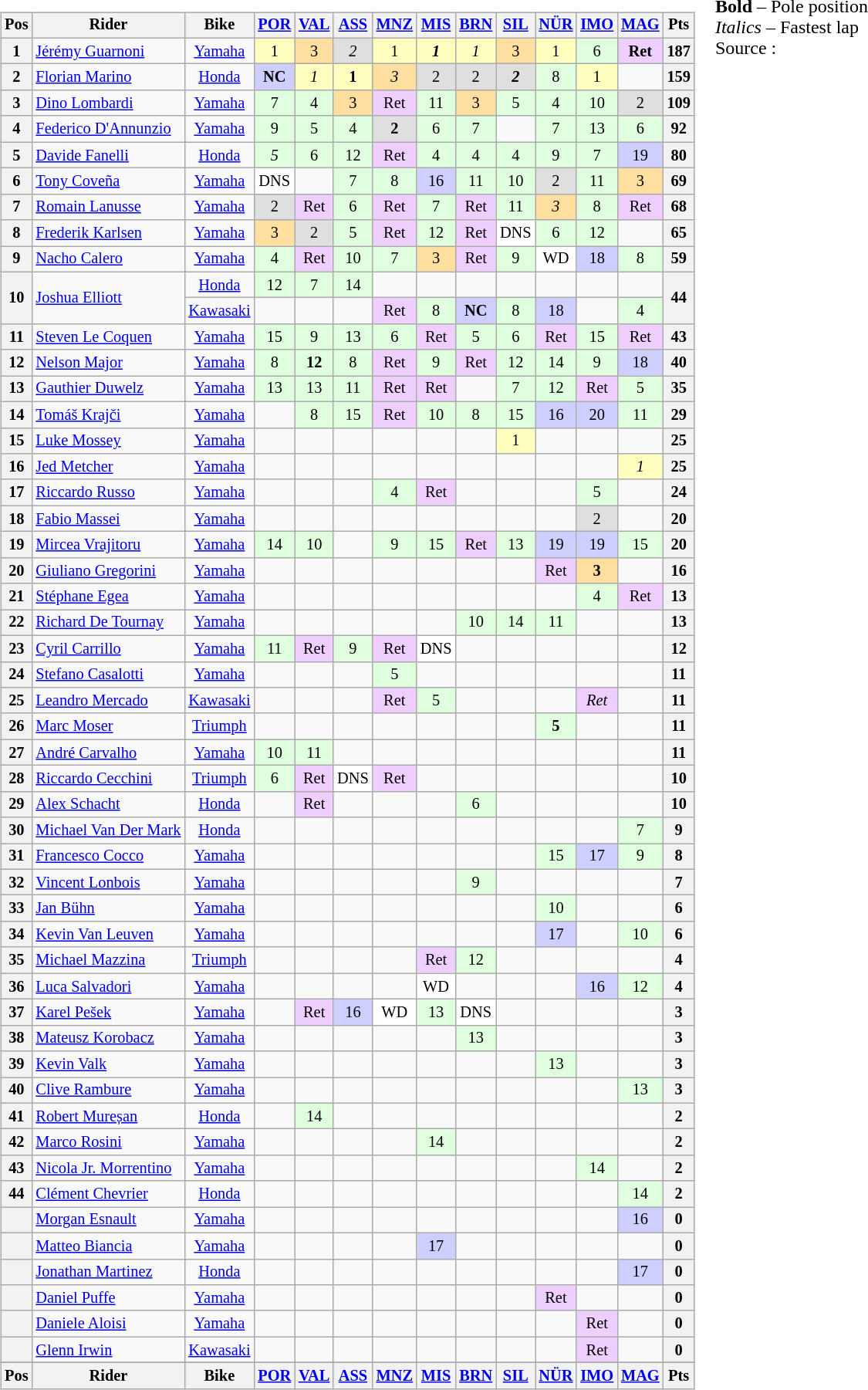<table>
<tr>
<td><br><table class="wikitable" style="font-size: 85%; text-align: center">
<tr valign=top>
<th valign=middle>Pos</th>
<th valign=middle>Rider</th>
<th valign=middle>Bike</th>
<th><a href='#'>POR</a><br></th>
<th><a href='#'>VAL</a><br></th>
<th><a href='#'>ASS</a><br></th>
<th><a href='#'>MNZ</a><br></th>
<th><a href='#'>MIS</a><br></th>
<th><a href='#'>BRN</a><br></th>
<th><a href='#'>SIL</a><br></th>
<th><a href='#'>NÜR</a><br></th>
<th><a href='#'>IMO</a><br></th>
<th><a href='#'>MAG</a><br></th>
<th valign=middle>Pts</th>
</tr>
<tr>
<th>1</th>
<td align="left"> <a href='#'>Jérémy Guarnoni</a></td>
<td><a href='#'>Yamaha</a></td>
<td style="background:#ffffbf;">1</td>
<td style="background:#ffdf9f;">3</td>
<td style="background:#dfdfdf;"><em>2</em></td>
<td style="background:#ffffbf;">1</td>
<td style="background:#ffffbf;"><strong><em>1</em></strong></td>
<td style="background:#ffffbf;"><em>1</em></td>
<td style="background:#ffdf9f;">3</td>
<td style="background:#ffffbf;">1</td>
<td style="background:#dfffdf;">6</td>
<td style="background:#efcfff;"><strong>Ret</strong></td>
<th>187</th>
</tr>
<tr>
<th>2</th>
<td align="left"> <a href='#'>Florian Marino</a></td>
<td><a href='#'>Honda</a></td>
<td style="background:#cfcfff;"><strong>NC</strong></td>
<td style="background:#ffffbf;"><em>1</em></td>
<td style="background:#ffffbf;"><strong>1</strong></td>
<td style="background:#ffdf9f;"><em>3</em></td>
<td style="background:#dfdfdf;">2</td>
<td style="background:#dfdfdf;">2</td>
<td style="background:#dfdfdf;"><strong><em>2</em></strong></td>
<td style="background:#dfffdf;">8</td>
<td style="background:#ffffbf;">1</td>
<td></td>
<th>159</th>
</tr>
<tr>
<th>3</th>
<td align="left"> <a href='#'>Dino Lombardi</a></td>
<td><a href='#'>Yamaha</a></td>
<td style="background:#dfffdf;">7</td>
<td style="background:#dfffdf;">4</td>
<td style="background:#ffdf9f;">3</td>
<td style="background:#efcfff;">Ret</td>
<td style="background:#dfffdf;">11</td>
<td style="background:#ffdf9f;">3</td>
<td style="background:#dfffdf;">5</td>
<td style="background:#dfffdf;">4</td>
<td style="background:#dfffdf;">10</td>
<td style="background:#dfdfdf;">2</td>
<th>109</th>
</tr>
<tr>
<th>4</th>
<td align="left"> <a href='#'>Federico D'Annunzio</a></td>
<td><a href='#'>Yamaha</a></td>
<td style="background:#dfffdf;">9</td>
<td style="background:#dfffdf;">5</td>
<td style="background:#dfffdf;">4</td>
<td style="background:#dfdfdf;"><strong>2</strong></td>
<td style="background:#dfffdf;">6</td>
<td style="background:#dfffdf;">7</td>
<td></td>
<td style="background:#dfffdf;">7</td>
<td style="background:#dfffdf;">13</td>
<td style="background:#dfffdf;">6</td>
<th>92</th>
</tr>
<tr>
<th>5</th>
<td align="left"> <a href='#'>Davide Fanelli</a></td>
<td><a href='#'>Honda</a></td>
<td style="background:#dfffdf;"><em>5</em></td>
<td style="background:#dfffdf;">6</td>
<td style="background:#dfffdf;">12</td>
<td style="background:#efcfff;">Ret</td>
<td style="background:#dfffdf;">4</td>
<td style="background:#dfffdf;">4</td>
<td style="background:#dfffdf;">4</td>
<td style="background:#dfffdf;">9</td>
<td style="background:#dfffdf;">7</td>
<td style="background:#cfcfff;">19</td>
<th>80</th>
</tr>
<tr>
<th>6</th>
<td align="left"> <a href='#'>Tony Coveña</a></td>
<td><a href='#'>Yamaha</a></td>
<td style="background:#ffffff;">DNS</td>
<td></td>
<td style="background:#dfffdf;">7</td>
<td style="background:#dfffdf;">8</td>
<td style="background:#cfcfff;">16</td>
<td style="background:#dfffdf;">11</td>
<td style="background:#dfffdf;">10</td>
<td style="background:#dfdfdf;">2</td>
<td style="background:#dfffdf;">11</td>
<td style="background:#ffdf9f;">3</td>
<th>69</th>
</tr>
<tr>
<th>7</th>
<td align="left"> <a href='#'>Romain Lanusse</a></td>
<td><a href='#'>Yamaha</a></td>
<td style="background:#dfdfdf;">2</td>
<td style="background:#efcfff;">Ret</td>
<td style="background:#dfffdf;">6</td>
<td style="background:#efcfff;">Ret</td>
<td style="background:#dfffdf;">7</td>
<td style="background:#efcfff;">Ret</td>
<td style="background:#dfffdf;">11</td>
<td style="background:#ffdf9f;"><em>3</em></td>
<td style="background:#dfffdf;">8</td>
<td style="background:#efcfff;">Ret</td>
<th>68</th>
</tr>
<tr>
<th>8</th>
<td align="left"> <a href='#'>Frederik Karlsen</a></td>
<td><a href='#'>Yamaha</a></td>
<td style="background:#ffdf9f;">3</td>
<td style="background:#dfdfdf;">2</td>
<td style="background:#dfffdf;">5</td>
<td style="background:#efcfff;">Ret</td>
<td style="background:#dfffdf;">12</td>
<td style="background:#efcfff;">Ret</td>
<td style="background:#ffffff;">DNS</td>
<td style="background:#dfffdf;">6</td>
<td style="background:#dfffdf;">12</td>
<td></td>
<th>65</th>
</tr>
<tr>
<th>9</th>
<td align="left"> <a href='#'>Nacho Calero</a></td>
<td><a href='#'>Yamaha</a></td>
<td style="background:#dfffdf;">4</td>
<td style="background:#efcfff;">Ret</td>
<td style="background:#dfffdf;">10</td>
<td style="background:#dfffdf;">7</td>
<td style="background:#ffdf9f;">3</td>
<td style="background:#efcfff;">Ret</td>
<td style="background:#dfffdf;">9</td>
<td style="background:#ffffff;">WD</td>
<td style="background:#cfcfff;">18</td>
<td style="background:#dfffdf;">8</td>
<th>59</th>
</tr>
<tr>
<th rowspan="2">10</th>
<td rowspan="2" align="left"> <a href='#'>Joshua Elliott</a></td>
<td><a href='#'>Honda</a></td>
<td style="background:#dfffdf;">12</td>
<td style="background:#dfffdf;">7</td>
<td style="background:#dfffdf;">14</td>
<td></td>
<td></td>
<td></td>
<td></td>
<td></td>
<td></td>
<td></td>
<th rowspan="2">44</th>
</tr>
<tr>
<td><a href='#'>Kawasaki</a></td>
<td></td>
<td></td>
<td></td>
<td style="background:#efcfff;">Ret</td>
<td style="background:#dfffdf;">8</td>
<td style="background:#cfcfff;"><strong>NC</strong></td>
<td style="background:#dfffdf;">8</td>
<td style="background:#cfcfff;">18</td>
<td></td>
<td style="background:#dfffdf;">4</td>
</tr>
<tr>
<th>11</th>
<td align="left"> <a href='#'>Steven Le Coquen</a></td>
<td><a href='#'>Yamaha</a></td>
<td style="background:#dfffdf;">15</td>
<td style="background:#dfffdf;">9</td>
<td style="background:#dfffdf;">13</td>
<td style="background:#dfffdf;">6</td>
<td style="background:#efcfff;">Ret</td>
<td style="background:#dfffdf;">5</td>
<td style="background:#dfffdf;">6</td>
<td style="background:#efcfff;">Ret</td>
<td style="background:#dfffdf;">15</td>
<td style="background:#efcfff;">Ret</td>
<th>43</th>
</tr>
<tr>
<th>12</th>
<td align="left"> <a href='#'>Nelson Major</a></td>
<td><a href='#'>Yamaha</a></td>
<td style="background:#dfffdf;">8</td>
<td style="background:#dfffdf;"><strong>12</strong></td>
<td style="background:#dfffdf;">8</td>
<td style="background:#efcfff;">Ret</td>
<td style="background:#dfffdf;">9</td>
<td style="background:#efcfff;">Ret</td>
<td style="background:#dfffdf;">12</td>
<td style="background:#dfffdf;">14</td>
<td style="background:#dfffdf;">9</td>
<td style="background:#cfcfff;">18</td>
<th>40</th>
</tr>
<tr>
<th>13</th>
<td align="left"> <a href='#'>Gauthier Duwelz</a></td>
<td><a href='#'>Yamaha</a></td>
<td style="background:#dfffdf;">13</td>
<td style="background:#dfffdf;">13</td>
<td style="background:#dfffdf;">11</td>
<td style="background:#efcfff;">Ret</td>
<td style="background:#efcfff;">Ret</td>
<td></td>
<td style="background:#dfffdf;">7</td>
<td style="background:#dfffdf;">12</td>
<td style="background:#efcfff;">Ret</td>
<td style="background:#dfffdf;">5</td>
<th>35</th>
</tr>
<tr>
<th>14</th>
<td align="left"> <a href='#'>Tomáš Krajči</a></td>
<td><a href='#'>Yamaha</a></td>
<td></td>
<td style="background:#dfffdf;">8</td>
<td style="background:#dfffdf;">15</td>
<td style="background:#efcfff;">Ret</td>
<td style="background:#dfffdf;">10</td>
<td style="background:#dfffdf;">8</td>
<td style="background:#dfffdf;">15</td>
<td style="background:#cfcfff;">16</td>
<td style="background:#cfcfff;">20</td>
<td style="background:#dfffdf;">11</td>
<th>29</th>
</tr>
<tr>
<th>15</th>
<td align="left"> <a href='#'>Luke Mossey</a></td>
<td><a href='#'>Yamaha</a></td>
<td></td>
<td></td>
<td></td>
<td></td>
<td></td>
<td></td>
<td style="background:#ffffbf;">1</td>
<td></td>
<td></td>
<td></td>
<th>25</th>
</tr>
<tr>
<th>16</th>
<td align="left"> <a href='#'>Jed Metcher</a></td>
<td><a href='#'>Yamaha</a></td>
<td></td>
<td></td>
<td></td>
<td></td>
<td></td>
<td></td>
<td></td>
<td></td>
<td></td>
<td style="background:#ffffbf;"><em>1</em></td>
<th>25</th>
</tr>
<tr>
<th>17</th>
<td align="left"> <a href='#'>Riccardo Russo</a></td>
<td><a href='#'>Yamaha</a></td>
<td></td>
<td></td>
<td></td>
<td style="background:#dfffdf;">4</td>
<td style="background:#efcfff;">Ret</td>
<td></td>
<td></td>
<td></td>
<td style="background:#dfffdf;">5</td>
<td></td>
<th>24</th>
</tr>
<tr>
<th>18</th>
<td align="left"> <a href='#'>Fabio Massei</a></td>
<td><a href='#'>Yamaha</a></td>
<td></td>
<td></td>
<td></td>
<td></td>
<td></td>
<td></td>
<td></td>
<td></td>
<td style="background:#dfdfdf;">2</td>
<td></td>
<th>20</th>
</tr>
<tr>
<th>19</th>
<td align="left"> <a href='#'>Mircea Vrajitoru</a></td>
<td><a href='#'>Yamaha</a></td>
<td style="background:#dfffdf;">14</td>
<td style="background:#dfffdf;">10</td>
<td></td>
<td style="background:#dfffdf;">9</td>
<td style="background:#dfffdf;">15</td>
<td style="background:#efcfff;">Ret</td>
<td style="background:#dfffdf;">13</td>
<td style="background:#cfcfff;">19</td>
<td style="background:#cfcfff;">19</td>
<td style="background:#dfffdf;">15</td>
<th>20</th>
</tr>
<tr>
<th>20</th>
<td align="left"> <a href='#'>Giuliano Gregorini</a></td>
<td><a href='#'>Yamaha</a></td>
<td></td>
<td></td>
<td></td>
<td></td>
<td></td>
<td></td>
<td></td>
<td style="background:#efcfff;">Ret</td>
<td style="background:#ffdf9f;"><strong>3</strong></td>
<td></td>
<th>16</th>
</tr>
<tr>
<th>21</th>
<td align="left"> <a href='#'>Stéphane Egea</a></td>
<td><a href='#'>Yamaha</a></td>
<td></td>
<td></td>
<td></td>
<td></td>
<td></td>
<td></td>
<td></td>
<td></td>
<td style="background:#dfffdf;">4</td>
<td style="background:#efcfff;">Ret</td>
<th>13</th>
</tr>
<tr>
<th>22</th>
<td align="left"> <a href='#'>Richard De Tournay</a></td>
<td><a href='#'>Yamaha</a></td>
<td></td>
<td></td>
<td></td>
<td></td>
<td></td>
<td style="background:#dfffdf;">10</td>
<td style="background:#dfffdf;">14</td>
<td style="background:#dfffdf;">11</td>
<td></td>
<td></td>
<th>13</th>
</tr>
<tr>
<th>23</th>
<td align="Left"> <a href='#'>Cyril Carrillo</a></td>
<td><a href='#'>Yamaha</a></td>
<td style="background:#dfffdf;">11</td>
<td style="background:#efcfff;">Ret</td>
<td style="background:#dfffdf;">9</td>
<td style="background:#efcfff;">Ret</td>
<td style="background:#ffffff;">DNS</td>
<td></td>
<td></td>
<td></td>
<td></td>
<td></td>
<th>12</th>
</tr>
<tr>
<th>24</th>
<td align="left"> <a href='#'>Stefano Casalotti</a></td>
<td><a href='#'>Yamaha</a></td>
<td></td>
<td></td>
<td></td>
<td style="background:#dfffdf;">5</td>
<td></td>
<td></td>
<td></td>
<td></td>
<td></td>
<td></td>
<th>11</th>
</tr>
<tr>
<th>25</th>
<td align="left"> <a href='#'>Leandro Mercado</a></td>
<td><a href='#'>Kawasaki</a></td>
<td></td>
<td></td>
<td></td>
<td style="background:#efcfff;">Ret</td>
<td style="background:#dfffdf;">5</td>
<td></td>
<td></td>
<td></td>
<td style="background:#efcfff;"><em>Ret</em></td>
<td></td>
<th>11</th>
</tr>
<tr>
<th>26</th>
<td align="left"> <a href='#'>Marc Moser</a></td>
<td><a href='#'>Triumph</a></td>
<td></td>
<td></td>
<td></td>
<td></td>
<td></td>
<td></td>
<td></td>
<td style="background:#dfffdf;"><strong>5</strong></td>
<td></td>
<td></td>
<th>11</th>
</tr>
<tr>
<th>27</th>
<td align="left"> <a href='#'>André Carvalho</a></td>
<td><a href='#'>Yamaha</a></td>
<td style="background:#dfffdf;">10</td>
<td style="background:#dfffdf;">11</td>
<td></td>
<td></td>
<td></td>
<td></td>
<td></td>
<td></td>
<td></td>
<td></td>
<th>11</th>
</tr>
<tr>
<th>28</th>
<td align="left"> <a href='#'>Riccardo Cecchini</a></td>
<td><a href='#'>Triumph</a></td>
<td style="background:#dfffdf;">6</td>
<td style="background:#efcfff;">Ret</td>
<td style="background:#ffffff;">DNS</td>
<td style="background:#efcfff;">Ret</td>
<td></td>
<td></td>
<td></td>
<td></td>
<td></td>
<td></td>
<th>10</th>
</tr>
<tr>
<th>29</th>
<td align="left"> <a href='#'>Alex Schacht</a></td>
<td><a href='#'>Honda</a></td>
<td></td>
<td style="background:#efcfff;">Ret</td>
<td></td>
<td></td>
<td></td>
<td style="background:#dfffdf;">6</td>
<td></td>
<td></td>
<td></td>
<td></td>
<th>10</th>
</tr>
<tr>
<th>30</th>
<td align="left"> <a href='#'>Michael Van Der Mark</a></td>
<td><a href='#'>Honda</a></td>
<td></td>
<td></td>
<td></td>
<td></td>
<td></td>
<td></td>
<td></td>
<td></td>
<td></td>
<td style="background:#dfffdf;">7</td>
<th>9</th>
</tr>
<tr>
<th>31</th>
<td align="left"> <a href='#'>Francesco Cocco</a></td>
<td><a href='#'>Yamaha</a></td>
<td></td>
<td></td>
<td></td>
<td></td>
<td></td>
<td></td>
<td></td>
<td style="background:#dfffdf;">15</td>
<td style="background:#cfcfff;">17</td>
<td style="background:#dfffdf;">9</td>
<th>8</th>
</tr>
<tr>
<th>32</th>
<td align="left"> <a href='#'>Vincent Lonbois</a></td>
<td><a href='#'>Yamaha</a></td>
<td></td>
<td></td>
<td></td>
<td></td>
<td></td>
<td style="background:#dfffdf;">9</td>
<td></td>
<td></td>
<td></td>
<td></td>
<th>7</th>
</tr>
<tr>
<th>33</th>
<td align="left"> <a href='#'>Jan Bühn</a></td>
<td><a href='#'>Yamaha</a></td>
<td></td>
<td></td>
<td></td>
<td></td>
<td></td>
<td></td>
<td></td>
<td style="background:#dfffdf;">10</td>
<td></td>
<td></td>
<th>6</th>
</tr>
<tr>
<th>34</th>
<td align="left"> <a href='#'>Kevin Van Leuven</a></td>
<td><a href='#'>Yamaha</a></td>
<td></td>
<td></td>
<td></td>
<td></td>
<td></td>
<td></td>
<td></td>
<td style="background:#cfcfff;">17</td>
<td></td>
<td style="background:#dfffdf;">10</td>
<th>6</th>
</tr>
<tr>
<th>35</th>
<td align="left"> <a href='#'>Michael Mazzina</a></td>
<td><a href='#'>Triumph</a></td>
<td></td>
<td></td>
<td></td>
<td></td>
<td style="background:#efcfff;">Ret</td>
<td style="background:#dfffdf;">12</td>
<td></td>
<td></td>
<td></td>
<td></td>
<th>4</th>
</tr>
<tr>
<th>36</th>
<td align="left"> <a href='#'>Luca Salvadori</a></td>
<td><a href='#'>Yamaha</a></td>
<td></td>
<td></td>
<td></td>
<td></td>
<td style="background:#ffffff;">WD</td>
<td></td>
<td></td>
<td></td>
<td style="background:#cfcfff;">16</td>
<td style="background:#dfffdf;">12</td>
<th>4</th>
</tr>
<tr>
<th>37</th>
<td align="left"> <a href='#'>Karel Pešek</a></td>
<td><a href='#'>Yamaha</a></td>
<td></td>
<td style="background:#efcfff;">Ret</td>
<td style="background:#cfcfff;">16</td>
<td style="background:#ffffff;">WD</td>
<td style="background:#dfffdf;">13</td>
<td style="background:#ffffff;">DNS</td>
<td></td>
<td></td>
<td></td>
<td></td>
<th>3</th>
</tr>
<tr>
<th>38</th>
<td align="left"> <a href='#'>Mateusz Korobacz</a></td>
<td><a href='#'>Yamaha</a></td>
<td></td>
<td></td>
<td></td>
<td></td>
<td></td>
<td style="background:#dfffdf;">13</td>
<td></td>
<td></td>
<td></td>
<td></td>
<th>3</th>
</tr>
<tr>
<th>39</th>
<td align="left"> <a href='#'>Kevin Valk</a></td>
<td><a href='#'>Yamaha</a></td>
<td></td>
<td></td>
<td></td>
<td></td>
<td></td>
<td></td>
<td></td>
<td style="background:#dfffdf;">13</td>
<td></td>
<td></td>
<th>3</th>
</tr>
<tr>
<th>40</th>
<td align="left"> <a href='#'>Clive Rambure</a></td>
<td><a href='#'>Yamaha</a></td>
<td></td>
<td></td>
<td></td>
<td></td>
<td></td>
<td></td>
<td></td>
<td></td>
<td></td>
<td style="background:#dfffdf;">13</td>
<th>3</th>
</tr>
<tr>
<th>41</th>
<td align="left"> <a href='#'>Robert Mureșan</a></td>
<td><a href='#'>Honda</a></td>
<td></td>
<td style="background:#dfffdf;">14</td>
<td></td>
<td></td>
<td></td>
<td></td>
<td></td>
<td></td>
<td></td>
<td></td>
<th>2</th>
</tr>
<tr>
<th>42</th>
<td align="left"> <a href='#'>Marco Rosini</a></td>
<td><a href='#'>Yamaha</a></td>
<td></td>
<td></td>
<td></td>
<td></td>
<td style="background:#dfffdf;">14</td>
<td></td>
<td></td>
<td></td>
<td></td>
<td></td>
<th>2</th>
</tr>
<tr>
<th>43</th>
<td align="left"> <a href='#'>Nicola Jr. Morrentino</a></td>
<td><a href='#'>Yamaha</a></td>
<td></td>
<td></td>
<td></td>
<td></td>
<td></td>
<td></td>
<td></td>
<td></td>
<td style="background:#dfffdf;">14</td>
<td></td>
<th>2</th>
</tr>
<tr>
<th>44</th>
<td align="left"> <a href='#'>Clément Chevrier</a></td>
<td><a href='#'>Honda</a></td>
<td></td>
<td></td>
<td></td>
<td></td>
<td></td>
<td></td>
<td></td>
<td></td>
<td></td>
<td style="background:#dfffdf;">14</td>
<th>2</th>
</tr>
<tr>
<th></th>
<td align="left"> <a href='#'>Morgan Esnault</a></td>
<td><a href='#'>Yamaha</a></td>
<td></td>
<td></td>
<td></td>
<td></td>
<td></td>
<td></td>
<td></td>
<td></td>
<td></td>
<td style="background:#cfcfff;">16</td>
<th>0</th>
</tr>
<tr>
<th></th>
<td align="left"> <a href='#'>Matteo Biancia</a></td>
<td><a href='#'>Yamaha</a></td>
<td></td>
<td></td>
<td></td>
<td></td>
<td style="background:#cfcfff;">17</td>
<td></td>
<td></td>
<td></td>
<td></td>
<td></td>
<th>0</th>
</tr>
<tr>
<th></th>
<td align="left"> <a href='#'>Jonathan Martinez</a></td>
<td><a href='#'>Honda</a></td>
<td></td>
<td></td>
<td></td>
<td></td>
<td></td>
<td></td>
<td></td>
<td></td>
<td></td>
<td style="background:#cfcfff;">17</td>
<th>0</th>
</tr>
<tr>
<th></th>
<td align="left"> <a href='#'>Daniel Puffe</a></td>
<td><a href='#'>Yamaha</a></td>
<td></td>
<td></td>
<td></td>
<td></td>
<td></td>
<td></td>
<td></td>
<td style="background:#efcfff;">Ret</td>
<td></td>
<td></td>
<th>0</th>
</tr>
<tr>
<th></th>
<td align="left"> <a href='#'>Daniele Aloisi</a></td>
<td><a href='#'>Yamaha</a></td>
<td></td>
<td></td>
<td></td>
<td></td>
<td></td>
<td></td>
<td></td>
<td></td>
<td style="background:#efcfff;">Ret</td>
<td></td>
<th>0</th>
</tr>
<tr>
<th></th>
<td align="left"> <a href='#'>Glenn Irwin</a></td>
<td><a href='#'>Kawasaki</a></td>
<td></td>
<td></td>
<td></td>
<td></td>
<td></td>
<td></td>
<td></td>
<td></td>
<td style="background:#efcfff;">Ret</td>
<td></td>
<th>0</th>
</tr>
<tr>
</tr>
<tr valign="top">
<th valign="middle">Pos</th>
<th valign="middle">Rider</th>
<th valign="middle">Bike</th>
<th><a href='#'>POR</a><br></th>
<th><a href='#'>VAL</a><br></th>
<th><a href='#'>ASS</a><br></th>
<th><a href='#'>MNZ</a><br></th>
<th><a href='#'>MIS</a><br></th>
<th><a href='#'>BRN</a><br></th>
<th><a href='#'>SIL</a><br></th>
<th><a href='#'>NÜR</a><br></th>
<th><a href='#'>IMO</a><br></th>
<th><a href='#'>MAG</a><br></th>
<th valign="middle">Pts</th>
</tr>
</table>
</td>
<td valign="top"><br><span><strong>Bold</strong> – Pole position<br><em>Italics</em> – Fastest lap</span><br>Source : </td>
</tr>
</table>
